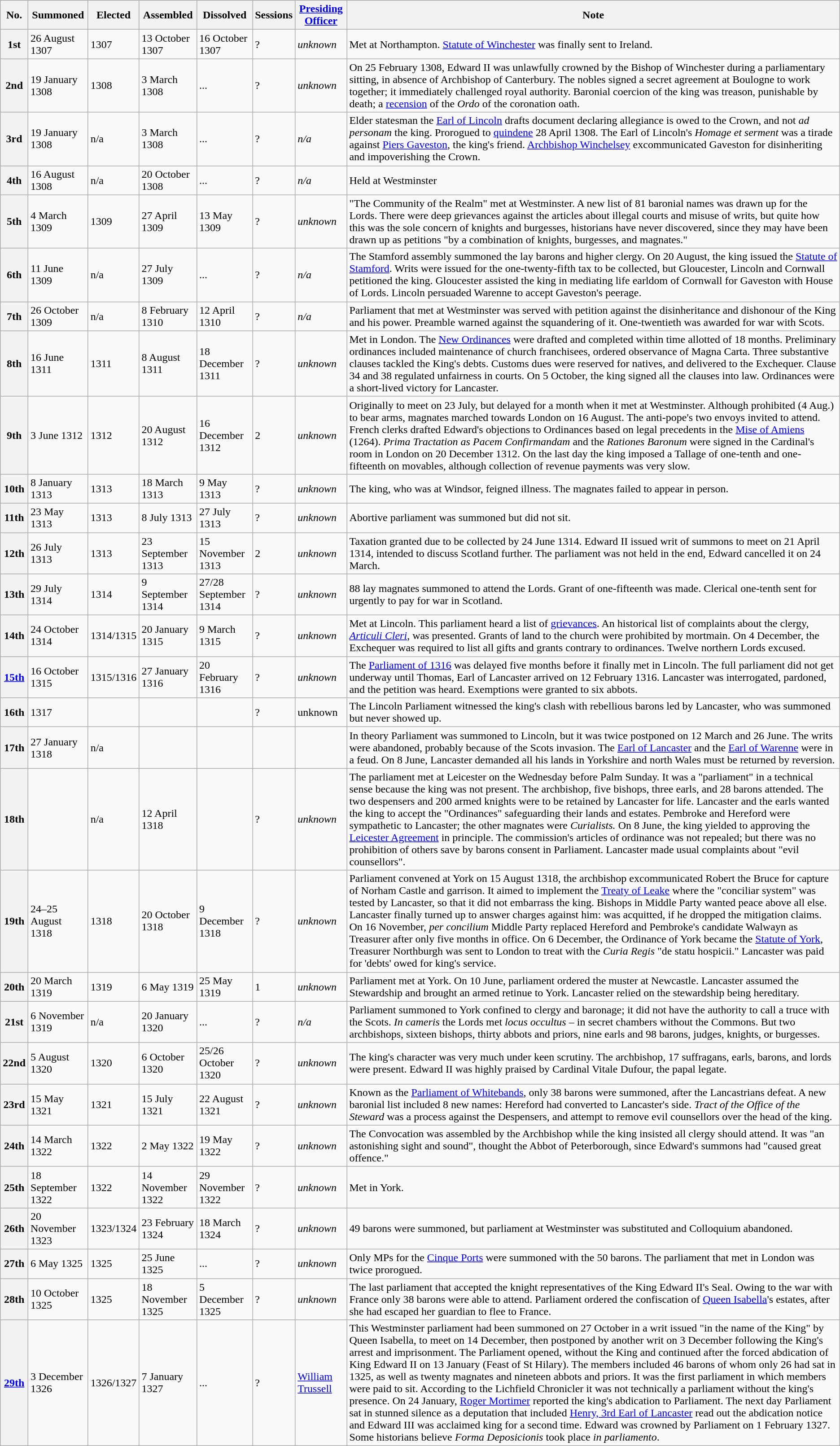<table class="wikitable">
<tr>
<th>No.</th>
<th>Summoned</th>
<th>Elected</th>
<th>Assembled</th>
<th>Dissolved</th>
<th>Sessions</th>
<th><a href='#'>Presiding Officer</a></th>
<th>Note</th>
</tr>
<tr>
<th>1st</th>
<td>26 August 1307</td>
<td>1307</td>
<td>13 October 1307</td>
<td>16 October 1307</td>
<td>?</td>
<td><em>unknown</em></td>
<td>Met at Northampton. <a href='#'>Statute of Winchester</a> was finally sent to Ireland.</td>
</tr>
<tr>
<th>2nd</th>
<td>19 January 1308</td>
<td>1308</td>
<td>3 March 1308</td>
<td>...</td>
<td>?</td>
<td><em>unknown</em></td>
<td>On 25 February 1308, Edward II was unlawfully crowned by the Bishop of Winchester during a parliamentary sitting, in absence of Archbishop of Canterbury. The nobles signed a secret agreement at Boulogne to work together; it immediately challenged royal authority. Baronial coercion of the king was treason, punishable by death; a <a href='#'>recension</a> of the <em>Ordo</em> of the coronation oath.</td>
</tr>
<tr>
<th>3rd</th>
<td>19 January 1308</td>
<td>n/a</td>
<td>3 March 1308</td>
<td>...</td>
<td>?</td>
<td><em>n/a</em></td>
<td>Elder statesman the <a href='#'>Earl of Lincoln</a> drafts document declaring allegiance is owed to the Crown, and not <em>ad personam</em> the king. Prorogued to <a href='#'>quindene</a> 28 April 1308. The Earl of Lincoln's <em>Homage et serment</em> was a tirade against <a href='#'>Piers Gaveston</a>, the king's friend. <a href='#'>Archbishop Winchelsey</a> excommunicated Gaveston for disinheriting and impoverishing the Crown.</td>
</tr>
<tr>
<th>4th</th>
<td>16 August 1308</td>
<td>n/a</td>
<td>20 October 1308</td>
<td>...</td>
<td>?</td>
<td><em>n/a</em></td>
<td>Held at Westminster</td>
</tr>
<tr>
<th>5th</th>
<td>4 March 1309</td>
<td>1309</td>
<td>27 April 1309</td>
<td>13 May 1309</td>
<td>?</td>
<td><em>unknown</em></td>
<td>"The Community of the Realm" met at Westminster. A new list of 81 baronial names was drawn up for the Lords. There were deep grievances against the articles about illegal courts and misuse of writs, but quite how this was the sole concern of knights and burgesses, historians have never discovered, since they may have been drawn up as petitions "by a combination of knights, burgesses, and magnates."</td>
</tr>
<tr>
<th>6th</th>
<td>11 June 1309</td>
<td>n/a</td>
<td>27 July 1309</td>
<td>...</td>
<td>?</td>
<td><em>n/a</em></td>
<td>The Stamford assembly summoned the lay barons and higher clergy. On 20 August, the king issued the <a href='#'>Statute of Stamford</a>. Writs were issued for the one-twenty-fifth tax to be collected, but Gloucester, Lincoln and Cornwall petitioned the king. Gloucester assisted the king in mediating life earldom of Cornwall for Gaveston with House of Lords. Lincoln persuaded Warenne to accept Gaveston's peerage.</td>
</tr>
<tr>
<th>7th</th>
<td>26 October 1309</td>
<td>n/a</td>
<td>8 February 1310</td>
<td>12 April 1310</td>
<td>?</td>
<td><em>n/a</em></td>
<td>Parliament that met at Westminster was served with petition against the disinheritance and dishonour of the King and his power. Preamble warned against the squandering of it. One-twentieth was awarded for war with Scots.</td>
</tr>
<tr>
<th>8th</th>
<td>16 June 1311</td>
<td>1311</td>
<td>8 August 1311</td>
<td>18 December 1311</td>
<td>?</td>
<td><em>unknown</em></td>
<td>Met in London. The <a href='#'>New Ordinances</a> were drafted and completed within time allotted of 18 months. Preliminary ordinances included maintenance of church franchisees, ordered observance of Magna Carta. Three substantive clauses tackled the King's debts. Customs dues were reserved for natives, and delivered to the Exchequer. Clause 34 and 38 regulated unfairness in courts. On 5 October, the king signed all the clauses into law. Ordinances were a short-lived victory for Lancaster.</td>
</tr>
<tr>
<th>9th</th>
<td>3 June 1312</td>
<td>1312</td>
<td>20 August 1312</td>
<td>16 December 1312</td>
<td>2</td>
<td><em>unknown</em></td>
<td>Originally to meet on 23 July, but delayed for a month when it met at Westminster. Although prohibited (4 Aug.) to bear arms, magnates marched towards London on 16 August. The anti-pope's two envoys invited to attend. French clerks drafted Edward's objections to Ordinances based on legal precedents in the <a href='#'>Mise of Amiens</a> (1264). <em>Prima Tractation as Pacem Confirmandam</em> and the <em>Rationes Baronum</em> were signed in the Cardinal's room in London on 20 December 1312. On the last day the king imposed a Tallage of one-tenth and one-fifteenth on movables, although collection of revenue payments was very slow.</td>
</tr>
<tr>
<th>10th</th>
<td>8 January 1313</td>
<td>1313</td>
<td>18 March 1313</td>
<td>9 May 1313</td>
<td>?</td>
<td><em>unknown</em></td>
<td>The king, who was at Windsor, feigned illness. The magnates failed to appear in person.</td>
</tr>
<tr>
<th>11th</th>
<td>23 May 1313</td>
<td>1313</td>
<td>8 July 1313</td>
<td>27 July 1313</td>
<td>?</td>
<td><em>unknown</em></td>
<td>Abortive parliament was summoned but did not sit.</td>
</tr>
<tr>
<th>12th</th>
<td>26 July 1313</td>
<td>1313</td>
<td>23 September 1313</td>
<td>15 November 1313</td>
<td>2</td>
<td><em>unknown</em></td>
<td>Taxation granted due to be collected by 24 June 1314. Edward II issued writ of summons to meet on 21 April 1314, intended to discuss Scotland further. The parliament was not held in the end, Edward cancelled it on 24 March.</td>
</tr>
<tr>
<th>13th</th>
<td>29 July 1314</td>
<td>1314</td>
<td>9 September 1314</td>
<td>27/28 September 1314</td>
<td>?</td>
<td><em>unknown</em></td>
<td>88 lay magnates summoned to attend the Lords. Grant of one-fifteenth was made. Clerical one-tenth sent for urgently to pay for war in Scotland.</td>
</tr>
<tr>
<th>14th</th>
<td>24 October 1314</td>
<td>1314/1315</td>
<td>20 January 1315</td>
<td>9 March 1315</td>
<td>?</td>
<td><em>unknown</em></td>
<td>Met at Lincoln. This parliament heard a list of <a href='#'>grievances</a>. An historical list of complaints about the clergy, <em><a href='#'>Articuli Cleri</a></em>, was presented. Grants of land to the church were prohibited by mortmain. On 4 December, the Exchequer was required to list all gifts and grants contrary to ordinances. Twelve northern Lords excused.</td>
</tr>
<tr>
<th><a href='#'>15th</a></th>
<td>16 October 1315</td>
<td>1315/1316</td>
<td>27 January 1316</td>
<td>20 February 1316</td>
<td>?</td>
<td><em>unknown</em></td>
<td>The <a href='#'>Parliament of 1316</a> was delayed five months before it finally met in Lincoln. The full parliament did not get underway until Thomas, Earl of Lancaster arrived on 12 February 1316. Lancaster was interrogated, pardoned, and the petition was heard. Exemptions were granted to six abbots.</td>
</tr>
<tr>
<th>16th</th>
<td>1317</td>
<td></td>
<td></td>
<td></td>
<td>?</td>
<td>unknown</td>
<td>The Lincoln Parliament witnessed the king's clash with rebellious barons led by Lancaster, who was summoned but never showed up.</td>
</tr>
<tr>
<th>17th</th>
<td>27 January 1318</td>
<td>n/a</td>
<td></td>
<td></td>
<td></td>
<td></td>
<td>In theory Parliament was summoned to Lincoln, but it was twice postponed on 12 March and 26 June. The writs were abandoned, probably because of the Scots invasion. The <a href='#'>Earl of Lancaster</a> and the <a href='#'>Earl of Warenne</a> were in a feud. On 8 June, Lancaster demanded all his lands in Yorkshire and north Wales must be returned by reversion.</td>
</tr>
<tr>
<th>18th</th>
<td></td>
<td>n/a</td>
<td>12 April 1318</td>
<td></td>
<td>?</td>
<td><em>unknown</em></td>
<td>The parliament met at Leicester on the Wednesday before Palm Sunday. It was a "parliament" in a technical sense because the king was not present. The archbishop, five bishops, three earls, and 28 barons attended. The two despensers and 200 armed knights were to be retained by Lancaster for life. Lancaster and the earls wanted the king to accept the "Ordinances" safeguarding their lands and estates. Pembroke and Hereford were sympathetic to Lancaster; the other magnates were <em>Curialists.</em> On 8 June, the king yielded to approving the <a href='#'>Leicester Agreement</a> in principle. The commission's articles of ordinance was not repealed; but there was no prohibition of others save by barons consent in Parliament. Lancaster made usual complaints about "evil counsellors".</td>
</tr>
<tr>
<th>19th</th>
<td>24–25 August 1318</td>
<td>1318</td>
<td>20 October 1318</td>
<td>9 December 1318</td>
<td>?</td>
<td><em>unknown</em></td>
<td>Parliament convened at York on 15 August 1318, the archbishop excommunicated Robert the Bruce for capture of Norham Castle and garrison. It aimed to implement the <a href='#'>Treaty of Leake</a> where the "conciliar system" was tested by Lancaster, so that it did not embarrass the king. Bishops in Middle Party wanted peace above all else. Lancaster finally turned up to answer charges against him: was acquitted, if he dropped the mitigation claims. On 16 November, <em>per concilium</em> Middle Party replaced Hereford and Pembroke's candidate Walwayn as Treasurer after only five months in office. On 6 December, the Ordinance of York became the <a href='#'>Statute of York</a>, Treasurer Northburgh was sent to London to treat with the <em>Curia Regis</em> "de statu hospicii." Lancaster was paid for 'debts' owed for king's service.</td>
</tr>
<tr>
<th>20th</th>
<td>20 March 1319</td>
<td>1319</td>
<td>6 May 1319</td>
<td>25 May 1319</td>
<td>1</td>
<td><em>unknown</em></td>
<td>Parliament met at York. On 10 June, parliament ordered the muster at Newcastle. Lancaster assumed the Stewardship and brought an armed retinue to York. Lancaster relied on the stewardship being hereditary.</td>
</tr>
<tr>
<th>21st</th>
<td>6 November 1319</td>
<td>n/a</td>
<td>20 January 1320</td>
<td>...</td>
<td>?</td>
<td><em>n/a</em></td>
<td>Parliament summoned to York confined to clergy and baronage; it did not have the authority to call a truce with the Scots. <em>In cameris</em> the Lords met <em>locus occultus</em> – in secret chambers without the Commons. But two archbishops, sixteen bishops, thirty abbots and priors, nine earls and 98 barons, judges, knights, or burgesses.</td>
</tr>
<tr>
<th>22nd</th>
<td>5 August 1320</td>
<td>1320</td>
<td>6 October 1320</td>
<td>25/26 October 1320</td>
<td>?</td>
<td><em>unknown</em></td>
<td>The king's character was very much under keen scrutiny. The archbishop, 17 suffragans, earls, barons, and lords were present. Edward II was highly praised by Cardinal Vitale Dufour, the papal legate.</td>
</tr>
<tr>
<th>23rd</th>
<td>15 May 1321</td>
<td>1321</td>
<td>15 July 1321</td>
<td>22 August 1321</td>
<td>?</td>
<td><em>unknown</em></td>
<td>Known as the <a href='#'>Parliament of Whitebands</a>, only 38 barons were summoned, after the Lancastrians defeat. A new baronial list included 8 new names: Hereford had converted to Lancaster's side. <em>Tract of the Office of the Steward</em> was a process against the Despensers, and attempt to remove evil counsellors over the head of the king.</td>
</tr>
<tr>
<th>24th</th>
<td>14 March 1322</td>
<td>1322</td>
<td>2 May 1322</td>
<td>19 May 1322</td>
<td>?</td>
<td><em>unknown</em></td>
<td>The Convocation was assembled by the Archbishop while the king insisted all clergy should attend. It was "an astonishing sight and sound", thought the Abbot of Peterborough, since Edward's summons had "caused great offence."</td>
</tr>
<tr>
<th>25th</th>
<td>18 September 1322</td>
<td>1322</td>
<td>14 November 1322</td>
<td>29 November 1322</td>
<td>?</td>
<td><em>unknown</em></td>
<td>Met in York.</td>
</tr>
<tr>
<th>26th</th>
<td>20 November 1323</td>
<td>1323/1324</td>
<td>23 February 1324</td>
<td>18 March 1324</td>
<td>?</td>
<td><em>unknown</em></td>
<td>49 barons were summoned, but parliament at Westminster was substituted and Colloquium abandoned.</td>
</tr>
<tr>
<th>27th</th>
<td>6 May 1325</td>
<td>1325</td>
<td>25 June 1325</td>
<td>...</td>
<td>?</td>
<td><em>unknown</em></td>
<td>Only MPs for the <a href='#'>Cinque Ports</a> were summoned with the 50 barons. The parliament that met in London was twice prorogued.</td>
</tr>
<tr>
<th>28th</th>
<td>10 October 1325</td>
<td>1325</td>
<td>18 November 1325</td>
<td>5 December 1325</td>
<td>?</td>
<td><em>unknown</em></td>
<td>The last parliament that accepted the knight representatives of the King Edward II's Seal. Owing to the war with France only 38 barons were able to attend. Parliament ordered the confiscation of <a href='#'>Queen Isabella</a>'s estates, after she had escaped her guardian to flee to France.</td>
</tr>
<tr>
<th><a href='#'>29th</a></th>
<td>3 December 1326</td>
<td>1326/1327</td>
<td>7 January 1327</td>
<td>...</td>
<td>?</td>
<td><a href='#'>William Trussell</a></td>
<td>This Westminster parliament had been summoned on 27 October in a writ issued "in the name of the King" by Queen Isabella, to meet on 14 December, then postponed by another writ on 3 December following the King's arrest and imprisonment. The Parliament opened, without the King and continued after the forced abdication of King Edward II on 13 January (Feast of St Hilary). The members included 46 barons of whom only 26 had sat in 1325, as well as twenty magnates and nineteen abbots and priors. It was the first parliament in which members were paid to sit. According to the Lichfield Chronicler it was not technically a parliament without the king's presence. On 24 January, <a href='#'>Roger Mortimer</a> reported the king's abdication to Parliament. The next day Parliament sat in stunned silence as a deputation that included <a href='#'>Henry, 3rd Earl of Lancaster</a> read out the abdication notice and Edward III was acclaimed king for a second time. Edward was crowned by Parliament on 1 February 1327. Some historians believe <em>Forma Deposicionis</em> took place <em>in parliamento</em>.</td>
</tr>
</table>
